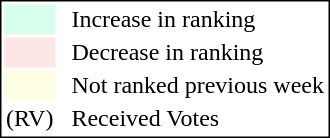<table style="border:1px solid black;">
<tr>
<td style="background:#D8FFEB; width:20px;"></td>
<td> </td>
<td>Increase in ranking</td>
</tr>
<tr>
<td style="background:#FFE6E6; width:20px;"></td>
<td> </td>
<td>Decrease in ranking</td>
</tr>
<tr>
<td style="background:#FFFFE6; width:20px;"></td>
<td> </td>
<td>Not ranked previous week</td>
</tr>
<tr>
<td>(RV)</td>
<td> </td>
<td>Received Votes</td>
</tr>
</table>
